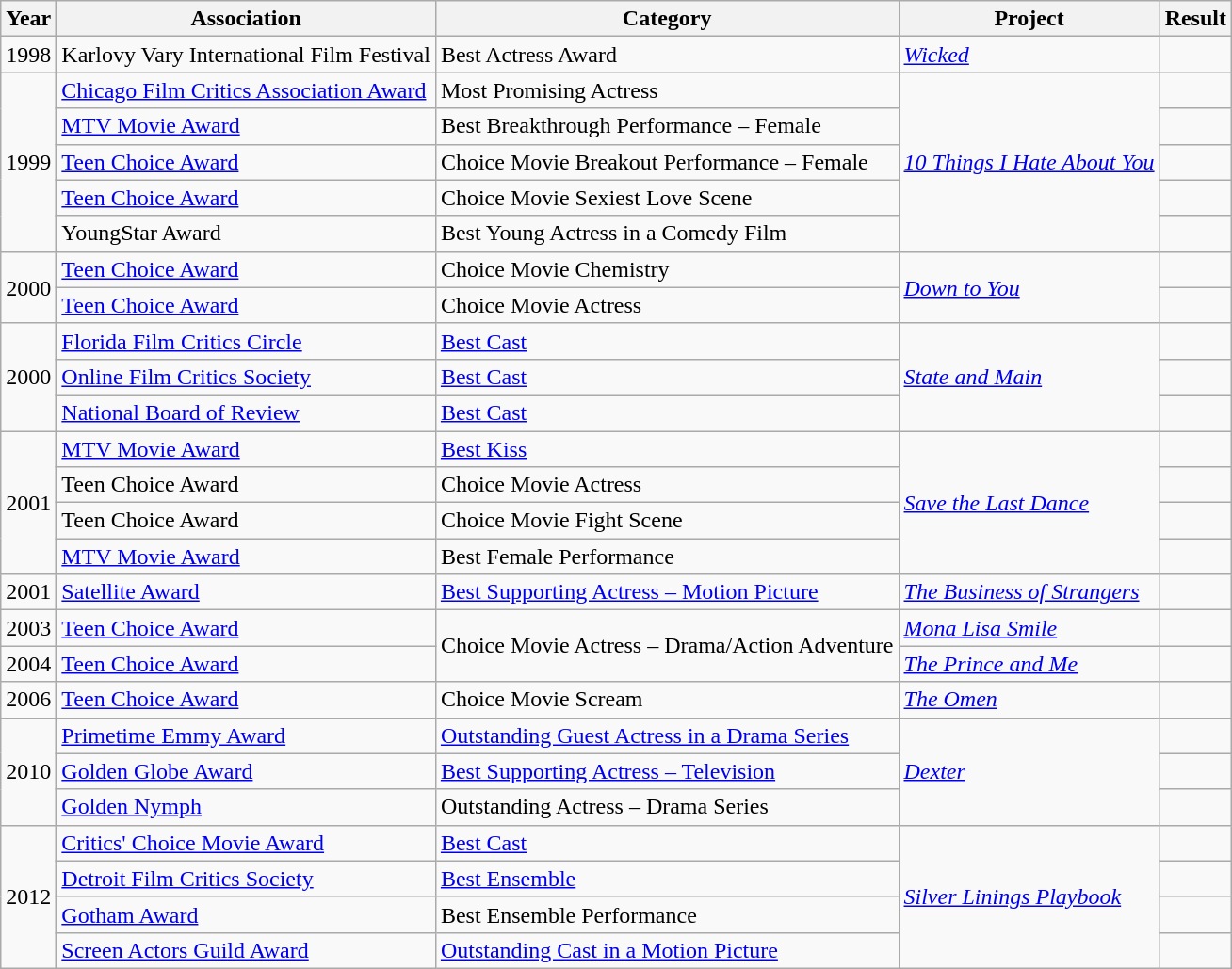<table class="wikitable sortable">
<tr>
<th scope="col">Year</th>
<th scope="col">Association</th>
<th scope="col">Category</th>
<th scope="col">Project</th>
<th scope="col" class="unsortable">Result</th>
</tr>
<tr>
<td>1998</td>
<td>Karlovy Vary International Film Festival</td>
<td>Best Actress Award</td>
<td><em><a href='#'>Wicked</a></em></td>
<td></td>
</tr>
<tr>
<td rowspan=5>1999</td>
<td><a href='#'>Chicago Film Critics Association Award</a></td>
<td>Most Promising Actress</td>
<td rowspan=5><em><a href='#'>10 Things I Hate About You</a></em></td>
<td></td>
</tr>
<tr>
<td><a href='#'>MTV Movie Award</a></td>
<td>Best Breakthrough Performance – Female</td>
<td></td>
</tr>
<tr>
<td><a href='#'>Teen Choice Award</a></td>
<td>Choice Movie Breakout Performance – Female</td>
<td></td>
</tr>
<tr>
<td><a href='#'>Teen Choice Award</a></td>
<td>Choice Movie Sexiest Love Scene </td>
<td></td>
</tr>
<tr>
<td>YoungStar Award</td>
<td>Best Young Actress in a Comedy Film</td>
<td></td>
</tr>
<tr>
<td rowspan=2>2000</td>
<td><a href='#'>Teen Choice Award</a></td>
<td>Choice Movie Chemistry </td>
<td rowspan=2><em><a href='#'>Down to You</a></em></td>
<td></td>
</tr>
<tr>
<td><a href='#'>Teen Choice Award</a></td>
<td>Choice Movie Actress</td>
<td></td>
</tr>
<tr>
<td rowspan=3>2000</td>
<td><a href='#'>Florida Film Critics Circle</a></td>
<td><a href='#'>Best Cast</a></td>
<td rowspan=3><em><a href='#'>State and Main</a></em></td>
<td></td>
</tr>
<tr>
<td><a href='#'>Online Film Critics Society</a></td>
<td><a href='#'>Best Cast</a></td>
<td></td>
</tr>
<tr>
<td><a href='#'>National Board of Review</a></td>
<td><a href='#'>Best Cast</a></td>
<td></td>
</tr>
<tr>
<td rowspan=4>2001</td>
<td><a href='#'>MTV Movie Award</a></td>
<td><a href='#'>Best Kiss</a> </td>
<td rowspan=4><em><a href='#'>Save the Last Dance</a></em></td>
<td></td>
</tr>
<tr>
<td>Teen Choice Award</td>
<td>Choice Movie Actress</td>
<td></td>
</tr>
<tr>
<td>Teen Choice Award</td>
<td>Choice Movie Fight Scene </td>
<td></td>
</tr>
<tr>
<td><a href='#'>MTV Movie Award</a></td>
<td>Best Female Performance</td>
<td></td>
</tr>
<tr>
<td>2001</td>
<td><a href='#'>Satellite Award</a></td>
<td><a href='#'>Best Supporting Actress – Motion Picture</a></td>
<td><em><a href='#'>The Business of Strangers</a></em></td>
<td></td>
</tr>
<tr>
<td>2003</td>
<td><a href='#'>Teen Choice Award</a></td>
<td rowspan=2>Choice Movie Actress – Drama/Action Adventure</td>
<td><em><a href='#'>Mona Lisa Smile</a></em></td>
<td></td>
</tr>
<tr>
<td>2004</td>
<td><a href='#'>Teen Choice Award</a></td>
<td><em><a href='#'>The Prince and Me</a></em></td>
<td></td>
</tr>
<tr>
<td>2006</td>
<td><a href='#'>Teen Choice Award</a></td>
<td>Choice Movie Scream</td>
<td><em><a href='#'>The Omen</a></em></td>
<td></td>
</tr>
<tr>
<td rowspan=3>2010</td>
<td><a href='#'>Primetime Emmy Award</a></td>
<td><a href='#'>Outstanding Guest Actress in a Drama Series</a></td>
<td rowspan=3><em><a href='#'>Dexter</a></em></td>
<td></td>
</tr>
<tr>
<td><a href='#'>Golden Globe Award</a></td>
<td><a href='#'>Best Supporting Actress – Television</a></td>
<td></td>
</tr>
<tr>
<td><a href='#'>Golden Nymph</a></td>
<td>Outstanding Actress – Drama Series</td>
<td></td>
</tr>
<tr>
<td rowspan=4>2012</td>
<td><a href='#'>Critics' Choice Movie Award</a></td>
<td><a href='#'>Best Cast</a></td>
<td rowspan=4><em><a href='#'>Silver Linings Playbook</a></em></td>
<td></td>
</tr>
<tr>
<td><a href='#'>Detroit Film Critics Society</a></td>
<td><a href='#'>Best Ensemble</a></td>
<td></td>
</tr>
<tr>
<td><a href='#'>Gotham Award</a></td>
<td>Best Ensemble Performance</td>
<td></td>
</tr>
<tr>
<td><a href='#'>Screen Actors Guild Award</a></td>
<td><a href='#'>Outstanding Cast in a Motion Picture</a></td>
<td></td>
</tr>
</table>
